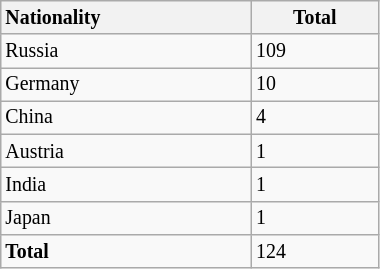<table class="wikitable sortable floatright" style="font-size:83%; margin:0 0 1.5em 1.5em; width:20%">
<tr>
<th style="text-align:left;">Nationality</th>
<th>Total</th>
</tr>
<tr>
<td>Russia</td>
<td>109</td>
</tr>
<tr>
<td>Germany</td>
<td>10</td>
</tr>
<tr>
<td>China</td>
<td>4</td>
</tr>
<tr>
<td>Austria</td>
<td>1</td>
</tr>
<tr>
<td>India</td>
<td>1</td>
</tr>
<tr>
<td>Japan</td>
<td>1</td>
</tr>
<tr>
<td><strong>Total</strong></td>
<td>124</td>
</tr>
</table>
